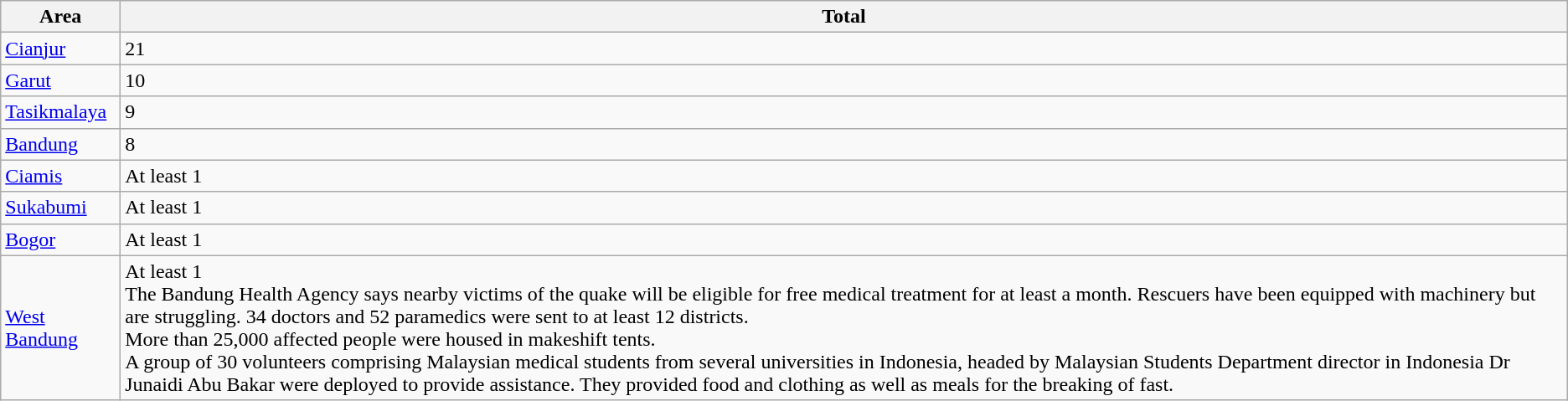<table class="sortable wikitable">
<tr>
<th>Area</th>
<th>Total</th>
</tr>
<tr>
<td><a href='#'>Cianjur</a></td>
<td>21</td>
</tr>
<tr>
<td><a href='#'>Garut</a></td>
<td>10</td>
</tr>
<tr>
<td><a href='#'>Tasikmalaya</a></td>
<td>9</td>
</tr>
<tr>
<td><a href='#'>Bandung</a></td>
<td>8</td>
</tr>
<tr>
<td><a href='#'>Ciamis</a></td>
<td>At least 1</td>
</tr>
<tr>
<td><a href='#'>Sukabumi</a></td>
<td>At least 1</td>
</tr>
<tr>
<td><a href='#'>Bogor</a></td>
<td>At least 1</td>
</tr>
<tr>
<td><a href='#'>West Bandung</a></td>
<td>At least 1<br>The Bandung Health Agency says nearby victims of the quake will be eligible for free medical treatment for at least a month. Rescuers have been equipped with machinery but are struggling. 34 doctors and 52 paramedics were sent to at least 12 districts.<br>More than 25,000 affected people were housed in makeshift tents.<br>A group of 30 volunteers comprising Malaysian medical students from several universities in Indonesia, headed by Malaysian Students Department director in Indonesia Dr Junaidi Abu Bakar were deployed to provide assistance. They provided food and clothing as well as meals for the breaking of fast.</td>
</tr>
</table>
